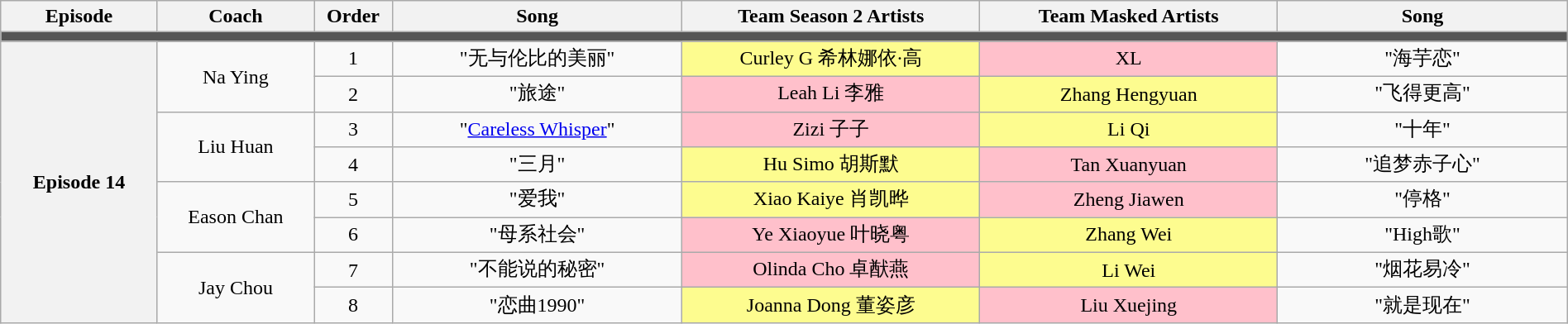<table class="wikitable" style="text-align: center; width:100%;">
<tr>
<th style="width:10%;">Episode</th>
<th style="width:10%;">Coach</th>
<th style="width:5%;">Order</th>
<th style="width:18.5%;">Song</th>
<th style="width:19%;">Team Season 2 Artists</th>
<th style="width:19%;">Team Masked Artists</th>
<th style="width:18.5%;">Song</th>
</tr>
<tr>
<td colspan="7" style="background:#555;"></td>
</tr>
<tr>
<th rowspan="8" scope="row">Episode 14<br><small></small></th>
<td rowspan=2>Na Ying</td>
<td>1</td>
<td>"无与伦比的美丽"</td>
<td style="background:#fdfc8f;">Curley G 希林娜依·高</td>
<td style="background:pink;">XL</td>
<td>"海芋恋"</td>
</tr>
<tr>
<td>2</td>
<td>"旅途"</td>
<td style="background:pink;">Leah Li 李雅</td>
<td style="background:#fdfc8f;">Zhang Hengyuan</td>
<td>"飞得更高"</td>
</tr>
<tr>
<td rowspan=2>Liu Huan</td>
<td>3</td>
<td>"<a href='#'>Careless Whisper</a>"</td>
<td style="background:pink;">Zizi 子子</td>
<td style="background:#fdfc8f;">Li Qi</td>
<td>"十年"</td>
</tr>
<tr>
<td>4</td>
<td>"三月"</td>
<td style="background:#fdfc8f;">Hu Simo 胡斯默</td>
<td style="background:pink;">Tan Xuanyuan</td>
<td>"追梦赤子心"</td>
</tr>
<tr>
<td rowspan=2>Eason Chan</td>
<td>5</td>
<td>"爱我"</td>
<td style="background:#fdfc8f;">Xiao Kaiye 肖凯晔</td>
<td style="background:pink;">Zheng Jiawen</td>
<td>"停格"</td>
</tr>
<tr>
<td>6</td>
<td>"母系社会"</td>
<td style="background:pink;">Ye Xiaoyue 叶晓粤</td>
<td style="background:#fdfc8f;">Zhang Wei</td>
<td>"High歌"</td>
</tr>
<tr>
<td rowspan=2>Jay Chou</td>
<td>7</td>
<td>"不能说的秘密"</td>
<td style="background:pink;">Olinda Cho 卓猷燕</td>
<td style="background:#fdfc8f;">Li Wei</td>
<td>"烟花易冷"</td>
</tr>
<tr>
<td>8</td>
<td>"恋曲1990"</td>
<td style="background:#fdfc8f;">Joanna Dong 董姿彦</td>
<td style="background:pink;">Liu Xuejing</td>
<td>"就是现在"</td>
</tr>
</table>
